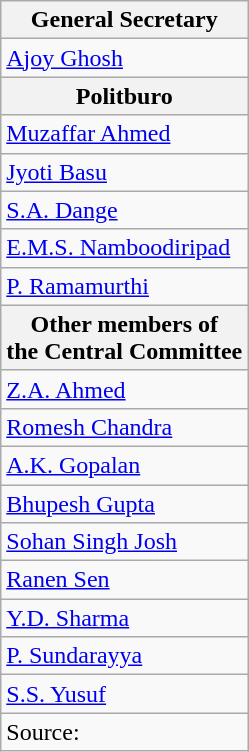<table class="wikitable mw-collapsible mw-collapsed floatright">
<tr>
<th>General Secretary</th>
</tr>
<tr>
<td><a href='#'>Ajoy Ghosh</a></td>
</tr>
<tr>
<th>Politburo</th>
</tr>
<tr>
<td><a href='#'>Muzaffar Ahmed</a></td>
</tr>
<tr>
<td><a href='#'>Jyoti Basu</a></td>
</tr>
<tr>
<td><a href='#'>S.A. Dange</a></td>
</tr>
<tr>
<td><a href='#'>E.M.S. Namboodiripad</a></td>
</tr>
<tr>
<td><a href='#'>P. Ramamurthi</a></td>
</tr>
<tr>
<th>Other members of<br>the Central Committee</th>
</tr>
<tr>
<td><a href='#'>Z.A. Ahmed</a></td>
</tr>
<tr>
<td><a href='#'>Romesh Chandra</a><br></td>
</tr>
<tr>
<td><a href='#'>A.K. Gopalan</a></td>
</tr>
<tr>
<td><a href='#'>Bhupesh Gupta</a></td>
</tr>
<tr>
<td><a href='#'>Sohan Singh Josh</a></td>
</tr>
<tr>
<td><a href='#'>Ranen Sen</a></td>
</tr>
<tr>
<td><a href='#'>Y.D. Sharma</a></td>
</tr>
<tr>
<td><a href='#'>P. Sundarayya</a></td>
</tr>
<tr>
<td><a href='#'>S.S. Yusuf</a></td>
</tr>
<tr>
<td>Source:</td>
</tr>
</table>
